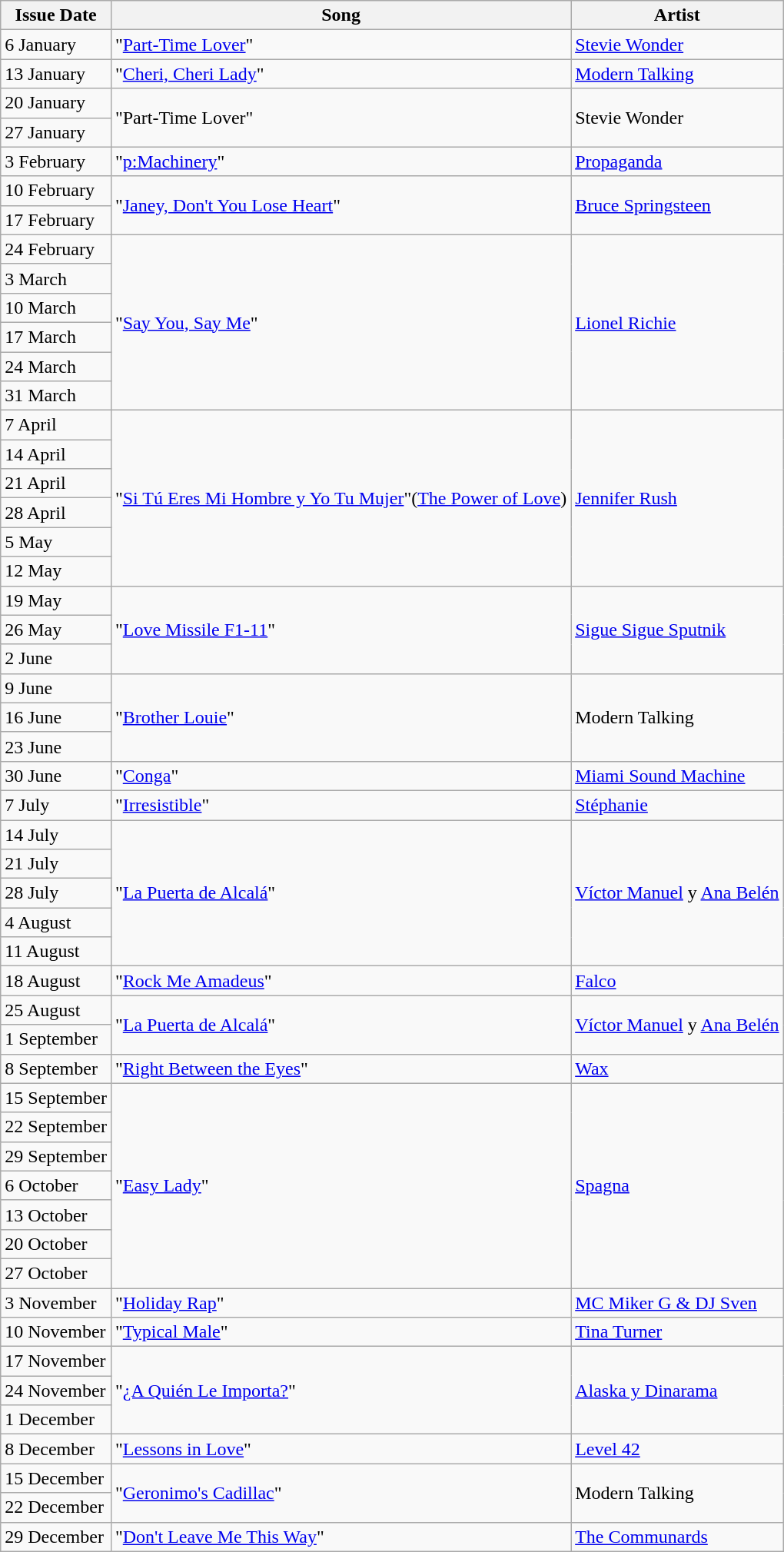<table class="wikitable">
<tr>
<th>Issue Date</th>
<th>Song</th>
<th>Artist</th>
</tr>
<tr>
<td>6 January</td>
<td>"<a href='#'>Part-Time Lover</a>"</td>
<td><a href='#'>Stevie Wonder</a></td>
</tr>
<tr>
<td>13 January</td>
<td>"<a href='#'>Cheri, Cheri Lady</a>"</td>
<td><a href='#'>Modern Talking</a></td>
</tr>
<tr>
<td>20 January</td>
<td rowspan=2>"Part-Time Lover"</td>
<td rowspan=2>Stevie Wonder</td>
</tr>
<tr>
<td>27 January</td>
</tr>
<tr>
<td>3 February</td>
<td>"<a href='#'>p:Machinery</a>"</td>
<td><a href='#'>Propaganda</a></td>
</tr>
<tr>
<td>10 February</td>
<td rowspan=2>"<a href='#'>Janey, Don't You Lose Heart</a>"</td>
<td rowspan=2><a href='#'>Bruce Springsteen</a></td>
</tr>
<tr>
<td>17 February</td>
</tr>
<tr>
<td>24 February</td>
<td rowspan=6>"<a href='#'>Say You, Say Me</a>"</td>
<td rowspan=6><a href='#'>Lionel Richie</a></td>
</tr>
<tr>
<td>3 March</td>
</tr>
<tr>
<td>10 March</td>
</tr>
<tr>
<td>17 March</td>
</tr>
<tr>
<td>24 March</td>
</tr>
<tr>
<td>31 March</td>
</tr>
<tr>
<td>7 April</td>
<td rowspan=6>"<a href='#'>Si Tú Eres Mi Hombre y Yo Tu Mujer</a>"(<a href='#'>The Power of Love</a>)</td>
<td rowspan=6><a href='#'>Jennifer Rush</a></td>
</tr>
<tr>
<td>14 April</td>
</tr>
<tr>
<td>21 April</td>
</tr>
<tr>
<td>28 April</td>
</tr>
<tr>
<td>5  May</td>
</tr>
<tr>
<td>12 May</td>
</tr>
<tr>
<td>19 May</td>
<td rowspan=3>"<a href='#'>Love Missile F1-11</a>"</td>
<td rowspan=3><a href='#'>Sigue Sigue Sputnik</a></td>
</tr>
<tr>
<td>26 May</td>
</tr>
<tr>
<td>2 June</td>
</tr>
<tr>
<td>9 June</td>
<td rowspan=3>"<a href='#'>Brother Louie</a>"</td>
<td rowspan=3>Modern Talking</td>
</tr>
<tr>
<td>16 June</td>
</tr>
<tr>
<td>23 June</td>
</tr>
<tr>
<td>30 June</td>
<td>"<a href='#'>Conga</a>"</td>
<td><a href='#'>Miami Sound Machine</a></td>
</tr>
<tr>
<td>7 July</td>
<td>"<a href='#'>Irresistible</a>"</td>
<td><a href='#'>Stéphanie</a></td>
</tr>
<tr>
<td>14 July</td>
<td rowspan=5>"<a href='#'>La Puerta de Alcalá</a>"</td>
<td rowspan=5><a href='#'>Víctor Manuel</a> y <a href='#'>Ana Belén</a></td>
</tr>
<tr>
<td>21 July</td>
</tr>
<tr>
<td>28 July</td>
</tr>
<tr>
<td>4 August</td>
</tr>
<tr>
<td>11 August</td>
</tr>
<tr>
<td>18 August</td>
<td>"<a href='#'>Rock Me Amadeus</a>"</td>
<td><a href='#'>Falco</a></td>
</tr>
<tr>
<td>25 August</td>
<td rowspan=2>"<a href='#'>La Puerta de Alcalá</a>"</td>
<td rowspan=2><a href='#'>Víctor Manuel</a> y <a href='#'>Ana Belén</a></td>
</tr>
<tr>
<td>1 September</td>
</tr>
<tr>
<td>8 September</td>
<td>"<a href='#'>Right Between the Eyes</a>"</td>
<td><a href='#'>Wax</a></td>
</tr>
<tr>
<td>15 September</td>
<td rowspan=7>"<a href='#'>Easy Lady</a>"</td>
<td rowspan=7><a href='#'>Spagna</a></td>
</tr>
<tr>
<td>22 September</td>
</tr>
<tr>
<td>29 September</td>
</tr>
<tr>
<td>6 October</td>
</tr>
<tr>
<td>13 October</td>
</tr>
<tr>
<td>20 October</td>
</tr>
<tr>
<td>27 October</td>
</tr>
<tr>
<td>3 November</td>
<td>"<a href='#'>Holiday Rap</a>"</td>
<td><a href='#'>MC Miker G & DJ Sven</a></td>
</tr>
<tr>
<td>10 November</td>
<td>"<a href='#'>Typical Male</a>"</td>
<td><a href='#'>Tina Turner</a></td>
</tr>
<tr>
<td>17 November</td>
<td rowspan=3>"<a href='#'>¿A Quién Le Importa?</a>"</td>
<td rowspan=3><a href='#'>Alaska y Dinarama</a></td>
</tr>
<tr>
<td>24 November</td>
</tr>
<tr>
<td>1 December</td>
</tr>
<tr>
<td>8 December</td>
<td>"<a href='#'>Lessons in Love</a>"</td>
<td><a href='#'>Level 42</a></td>
</tr>
<tr>
<td>15 December</td>
<td rowspan=2>"<a href='#'>Geronimo's Cadillac</a>"</td>
<td rowspan=2>Modern Talking</td>
</tr>
<tr>
<td>22 December</td>
</tr>
<tr>
<td>29 December</td>
<td>"<a href='#'>Don't Leave Me This Way</a>"</td>
<td><a href='#'>The Communards</a></td>
</tr>
</table>
